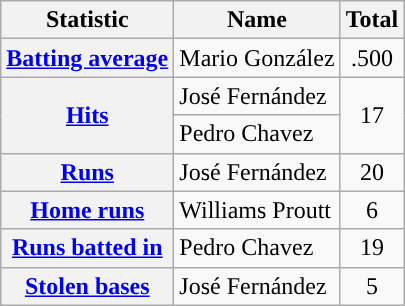<table class="wikitable plainrowheaders">
<tr>
<th scope="col">Statistic</th>
<th scope="col">Name</th>
<th scope="col">Total</th>
</tr>
<tr>
<th scope="row"><a href='#'>Batting average</a></th>
<td> Mario González</td>
<td align=center>.500</td>
</tr>
<tr>
<th scope="row" rowspan="2"><a href='#'>Hits</a></th>
<td> José Fernández</td>
<td align=center rowspan=2>17</td>
</tr>
<tr>
<td> Pedro Chavez</td>
</tr>
<tr>
<th scope="row"><a href='#'>Runs</a></th>
<td> José Fernández</td>
<td align=center>20</td>
</tr>
<tr>
<th scope="row"><a href='#'>Home runs</a></th>
<td> Williams Proutt</td>
<td align=center>6</td>
</tr>
<tr>
<th scope="row"><a href='#'>Runs batted in</a></th>
<td> Pedro Chavez</td>
<td align=center>19</td>
</tr>
<tr>
<th scope="row"><a href='#'>Stolen bases</a></th>
<td> José Fernández</td>
<td align=center>5</td>
</tr>
</table>
